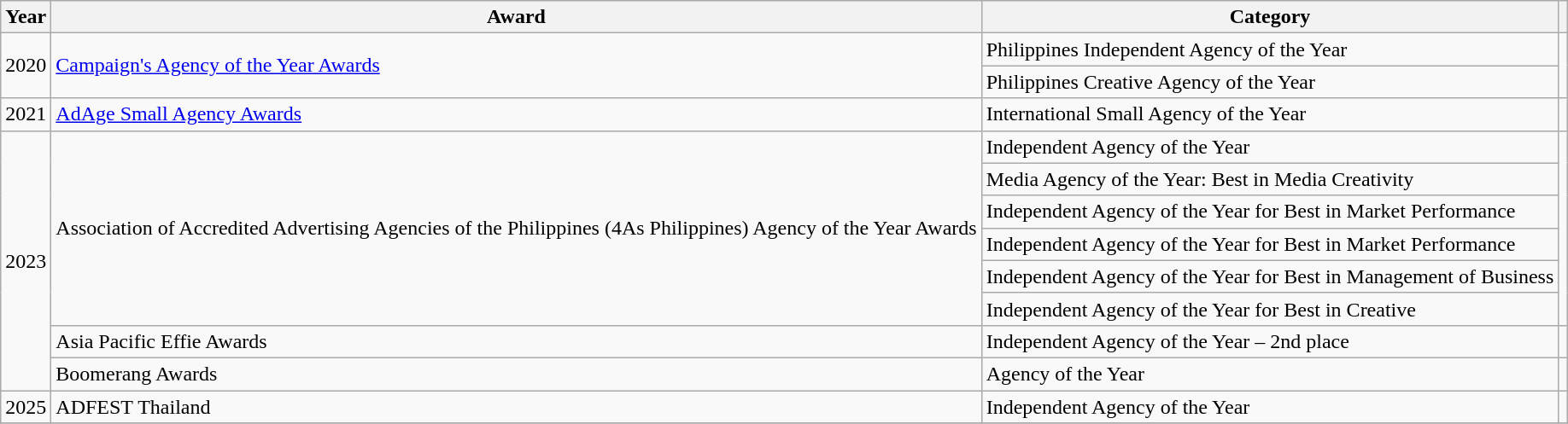<table class="wikitable sortable plainrowheaders">
<tr>
<th scope="col" data-sort-type="date">Year</th>
<th scope="col">Award</th>
<th scope="col">Category</th>
<th scope="col" class="unsortable"></th>
</tr>
<tr>
<td rowspan=2>2020</td>
<td rowspan=2><a href='#'>Campaign's Agency of the Year Awards</a></td>
<td>Philippines Independent Agency of the Year</td>
<td rowspan=2></td>
</tr>
<tr>
<td>Philippines Creative Agency of the Year</td>
</tr>
<tr>
<td>2021</td>
<td><a href='#'>AdAge Small Agency Awards</a></td>
<td>International Small Agency of the Year</td>
<td></td>
</tr>
<tr>
<td rowspan=8>2023</td>
<td rowspan=6>Association of Accredited Advertising Agencies of the Philippines (4As Philippines) Agency of the Year Awards</td>
<td>Independent Agency of the Year</td>
<td rowspan=6></td>
</tr>
<tr>
<td>Media Agency of the Year: Best in Media Creativity</td>
</tr>
<tr>
<td>Independent Agency of the Year for Best in Market Performance</td>
</tr>
<tr>
<td>Independent Agency of the Year for Best in Market Performance</td>
</tr>
<tr>
<td>Independent Agency of the Year for Best in Management of Business</td>
</tr>
<tr>
<td>Independent Agency of the Year for Best in Creative</td>
</tr>
<tr>
<td>Asia Pacific Effie Awards</td>
<td>Independent Agency of the Year – 2nd place</td>
<td></td>
</tr>
<tr>
<td>Boomerang Awards</td>
<td>Agency of the Year</td>
<td></td>
</tr>
<tr>
<td>2025</td>
<td>ADFEST Thailand</td>
<td>Independent Agency of the Year</td>
<td></td>
</tr>
<tr>
</tr>
</table>
